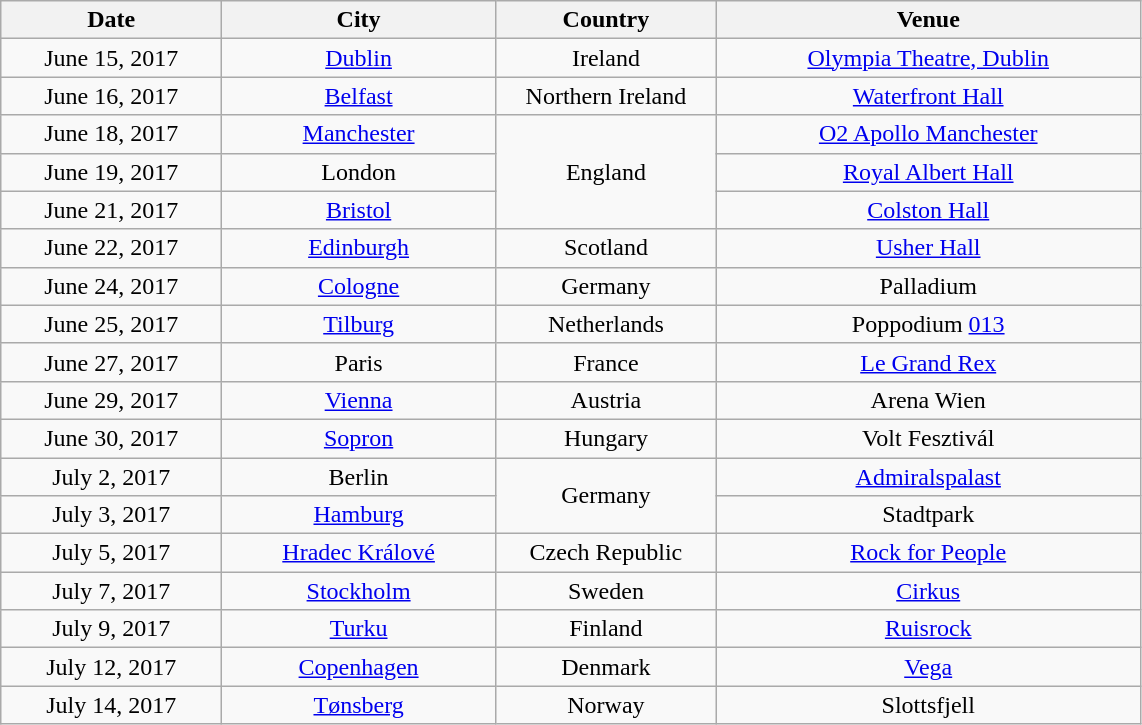<table class="wikitable" style="text-align:center;">
<tr>
<th style="width:140px;">Date</th>
<th style="width:175px;">City</th>
<th style="width:140px;">Country</th>
<th style="width:275px;">Venue</th>
</tr>
<tr>
<td>June 15, 2017</td>
<td><a href='#'>Dublin</a></td>
<td>Ireland</td>
<td><a href='#'>Olympia Theatre, Dublin</a></td>
</tr>
<tr>
<td>June 16, 2017</td>
<td><a href='#'>Belfast</a></td>
<td>Northern Ireland</td>
<td><a href='#'>Waterfront Hall</a></td>
</tr>
<tr>
<td>June 18, 2017</td>
<td><a href='#'>Manchester</a></td>
<td rowspan="3">England</td>
<td><a href='#'>O2 Apollo Manchester</a></td>
</tr>
<tr>
<td>June 19, 2017</td>
<td>London</td>
<td><a href='#'>Royal Albert Hall</a></td>
</tr>
<tr>
<td>June 21, 2017</td>
<td><a href='#'>Bristol</a></td>
<td><a href='#'>Colston Hall</a></td>
</tr>
<tr>
<td>June 22, 2017</td>
<td><a href='#'>Edinburgh</a></td>
<td>Scotland</td>
<td><a href='#'>Usher Hall</a></td>
</tr>
<tr>
<td>June 24, 2017</td>
<td><a href='#'>Cologne</a></td>
<td>Germany</td>
<td>Palladium</td>
</tr>
<tr>
<td>June 25, 2017</td>
<td><a href='#'>Tilburg</a></td>
<td>Netherlands</td>
<td>Poppodium <a href='#'>013</a></td>
</tr>
<tr>
<td>June 27, 2017</td>
<td>Paris</td>
<td>France</td>
<td><a href='#'>Le Grand Rex</a></td>
</tr>
<tr>
<td>June 29, 2017</td>
<td><a href='#'>Vienna</a></td>
<td>Austria</td>
<td>Arena Wien</td>
</tr>
<tr>
<td>June 30, 2017</td>
<td><a href='#'>Sopron</a></td>
<td>Hungary</td>
<td>Volt Fesztivál</td>
</tr>
<tr>
<td>July 2, 2017</td>
<td>Berlin</td>
<td rowspan="2">Germany</td>
<td><a href='#'>Admiralspalast</a></td>
</tr>
<tr>
<td>July 3, 2017</td>
<td><a href='#'>Hamburg</a></td>
<td>Stadtpark</td>
</tr>
<tr>
<td>July 5, 2017</td>
<td><a href='#'>Hradec Králové</a></td>
<td>Czech Republic</td>
<td><a href='#'>Rock for People</a></td>
</tr>
<tr>
<td>July 7, 2017</td>
<td><a href='#'>Stockholm</a></td>
<td>Sweden</td>
<td><a href='#'>Cirkus</a></td>
</tr>
<tr>
<td>July 9, 2017</td>
<td><a href='#'>Turku</a></td>
<td>Finland</td>
<td><a href='#'>Ruisrock</a></td>
</tr>
<tr>
<td>July 12, 2017</td>
<td><a href='#'>Copenhagen</a></td>
<td>Denmark</td>
<td><a href='#'>Vega</a></td>
</tr>
<tr>
<td>July 14, 2017</td>
<td><a href='#'>Tønsberg</a></td>
<td>Norway</td>
<td>Slottsfjell</td>
</tr>
</table>
